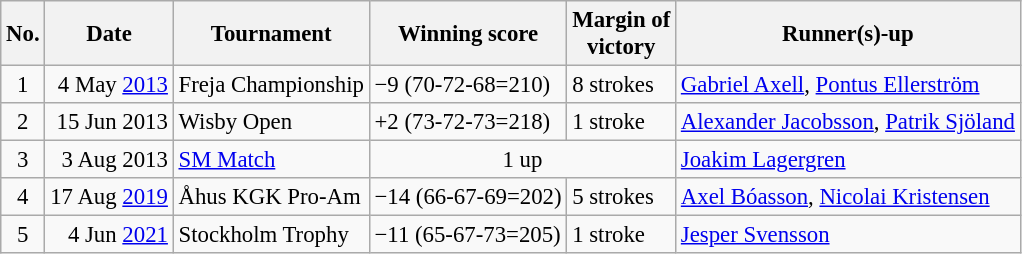<table class="wikitable" style="font-size:95%;">
<tr>
<th>No.</th>
<th>Date</th>
<th>Tournament</th>
<th>Winning score</th>
<th>Margin of<br>victory</th>
<th>Runner(s)-up</th>
</tr>
<tr>
<td align=center>1</td>
<td align=right>4 May <a href='#'>2013</a></td>
<td>Freja Championship</td>
<td>−9 (70-72-68=210)</td>
<td>8 strokes</td>
<td> <a href='#'>Gabriel Axell</a>,  <a href='#'>Pontus Ellerström</a></td>
</tr>
<tr>
<td align=center>2</td>
<td align=right>15 Jun 2013</td>
<td>Wisby Open</td>
<td>+2 (73-72-73=218)</td>
<td>1 stroke</td>
<td> <a href='#'>Alexander Jacobsson</a>,  <a href='#'>Patrik Sjöland</a></td>
</tr>
<tr>
<td align=center>3</td>
<td align=right>3 Aug 2013</td>
<td><a href='#'>SM Match</a></td>
<td colspan=2 align=center>1 up</td>
<td> <a href='#'>Joakim Lagergren</a></td>
</tr>
<tr>
<td align=center>4</td>
<td align=right>17 Aug <a href='#'>2019</a></td>
<td>Åhus KGK Pro-Am</td>
<td>−14 (66-67-69=202)</td>
<td>5 strokes</td>
<td> <a href='#'>Axel Bóasson</a>,  <a href='#'>Nicolai Kristensen</a></td>
</tr>
<tr>
<td align=center>5</td>
<td align=right>4 Jun <a href='#'>2021</a></td>
<td>Stockholm Trophy</td>
<td>−11 (65-67-73=205)</td>
<td>1 stroke</td>
<td> <a href='#'>Jesper Svensson</a></td>
</tr>
</table>
